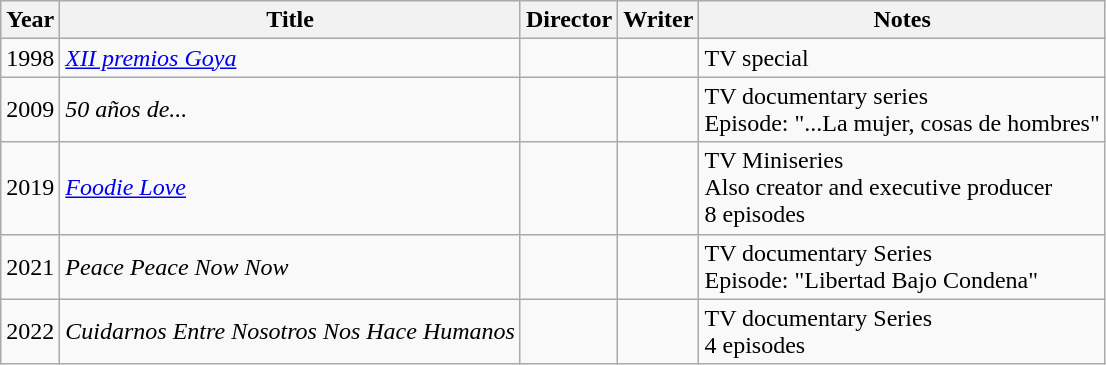<table class= "wikitable sortable">
<tr>
<th style="width:26px;">Year</th>
<th>Title</th>
<th>Director</th>
<th>Writer</th>
<th>Notes</th>
</tr>
<tr>
<td>1998</td>
<td><em><a href='#'> XII premios Goya</a></em></td>
<td></td>
<td></td>
<td>TV special</td>
</tr>
<tr>
<td>2009</td>
<td><em>50 años de...</em></td>
<td></td>
<td></td>
<td>TV documentary series<br>Episode: "...La mujer, cosas de hombres"</td>
</tr>
<tr>
<td>2019</td>
<td><em><a href='#'>Foodie Love</a></em></td>
<td></td>
<td></td>
<td>TV Miniseries<br>Also creator and executive producer<br>8 episodes</td>
</tr>
<tr>
<td>2021</td>
<td><em>Peace Peace Now Now</em></td>
<td></td>
<td></td>
<td>TV documentary Series<br>Episode: "Libertad Bajo Condena"</td>
</tr>
<tr>
<td>2022</td>
<td><em>Cuidarnos Entre Nosotros Nos Hace Humanos</em></td>
<td></td>
<td></td>
<td>TV documentary Series<br>4 episodes</td>
</tr>
</table>
